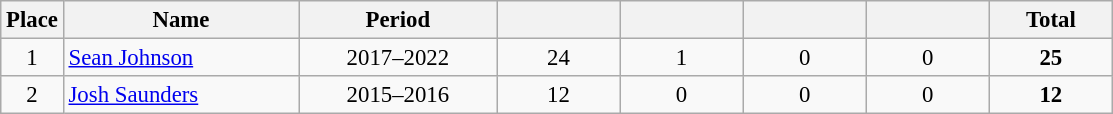<table class="wikitable sortable" style="font-size: 95%; text-align: center;">
<tr>
<th width=30>Place</th>
<th width=150>Name</th>
<th width=125>Period</th>
<th width=75></th>
<th width=75></th>
<th width=75></th>
<th width=75></th>
<th width=75><strong>Total</strong></th>
</tr>
<tr>
<td>1</td>
<td align="left"> <a href='#'>Sean Johnson</a></td>
<td>2017–2022</td>
<td>24</td>
<td>1</td>
<td>0</td>
<td>0</td>
<td><strong>25</strong></td>
</tr>
<tr>
<td>2</td>
<td align="left"> <a href='#'>Josh Saunders</a></td>
<td>2015–2016</td>
<td>12</td>
<td>0</td>
<td>0</td>
<td>0</td>
<td><strong>12</strong></td>
</tr>
</table>
